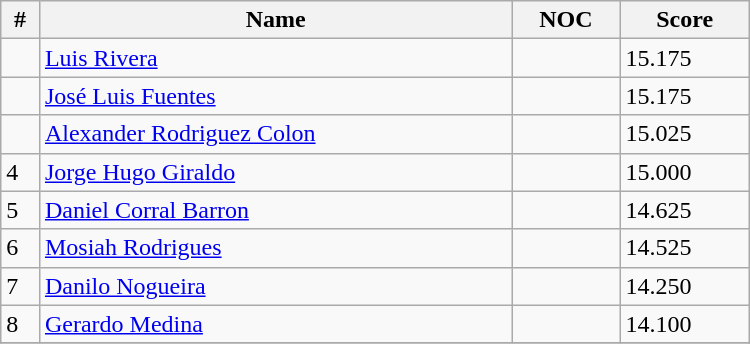<table class="wikitable" width=500>
<tr>
<th>#</th>
<th>Name</th>
<th>NOC</th>
<th>Score</th>
</tr>
<tr>
<td></td>
<td><a href='#'>Luis Rivera</a></td>
<td></td>
<td>15.175</td>
</tr>
<tr>
<td></td>
<td><a href='#'>José Luis Fuentes</a></td>
<td></td>
<td>15.175</td>
</tr>
<tr>
<td></td>
<td><a href='#'>Alexander Rodriguez Colon</a></td>
<td></td>
<td>15.025</td>
</tr>
<tr>
<td>4</td>
<td><a href='#'>Jorge Hugo Giraldo</a></td>
<td></td>
<td>15.000</td>
</tr>
<tr>
<td>5</td>
<td><a href='#'>Daniel Corral Barron</a></td>
<td></td>
<td>14.625</td>
</tr>
<tr>
<td>6</td>
<td><a href='#'>Mosiah Rodrigues</a></td>
<td></td>
<td>14.525</td>
</tr>
<tr>
<td>7</td>
<td><a href='#'>Danilo Nogueira</a></td>
<td></td>
<td>14.250</td>
</tr>
<tr>
<td>8</td>
<td><a href='#'>Gerardo Medina</a></td>
<td></td>
<td>14.100</td>
</tr>
<tr>
</tr>
</table>
